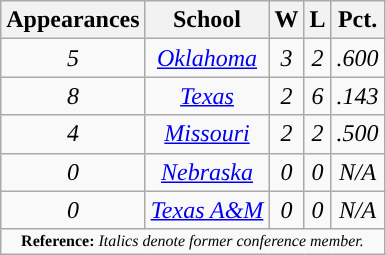<table class="wikitable sortable" style="text-align:center">
<tr>
<th width=px>Appearances</th>
<th width=px>School</th>
<th width=px>W</th>
<th width=px>L</th>
<th width=px>Pct.</th>
</tr>
<tr>
<td><em>5</em></td>
<td><em><a href='#'>Oklahoma</a></em></td>
<td><em>3</em></td>
<td><em>2</em></td>
<td><em>.600</em></td>
</tr>
<tr>
<td><em>8</em></td>
<td><em><a href='#'>Texas</a></em></td>
<td><em>2</em></td>
<td><em>6</em></td>
<td><em>.143</em></td>
</tr>
<tr>
<td><em>4</em></td>
<td><em><a href='#'>Missouri</a></em></td>
<td><em>2</em></td>
<td><em>2</em></td>
<td><em>.500</em></td>
</tr>
<tr>
<td><em>0</em></td>
<td><em><a href='#'>Nebraska</a></em></td>
<td><em>0</em></td>
<td><em>0</em></td>
<td><em>N/A</em></td>
</tr>
<tr>
<td><em>0</em></td>
<td><em><a href='#'>Texas A&M</a></em></td>
<td><em>0</em></td>
<td><em>0</em></td>
<td><em>N/A</em></td>
</tr>
<tr>
<td colspan="5"  style="font-size:8pt; text-align:center;"><strong>Reference:</strong> <em>Italics denote former conference member.</em></td>
</tr>
</table>
